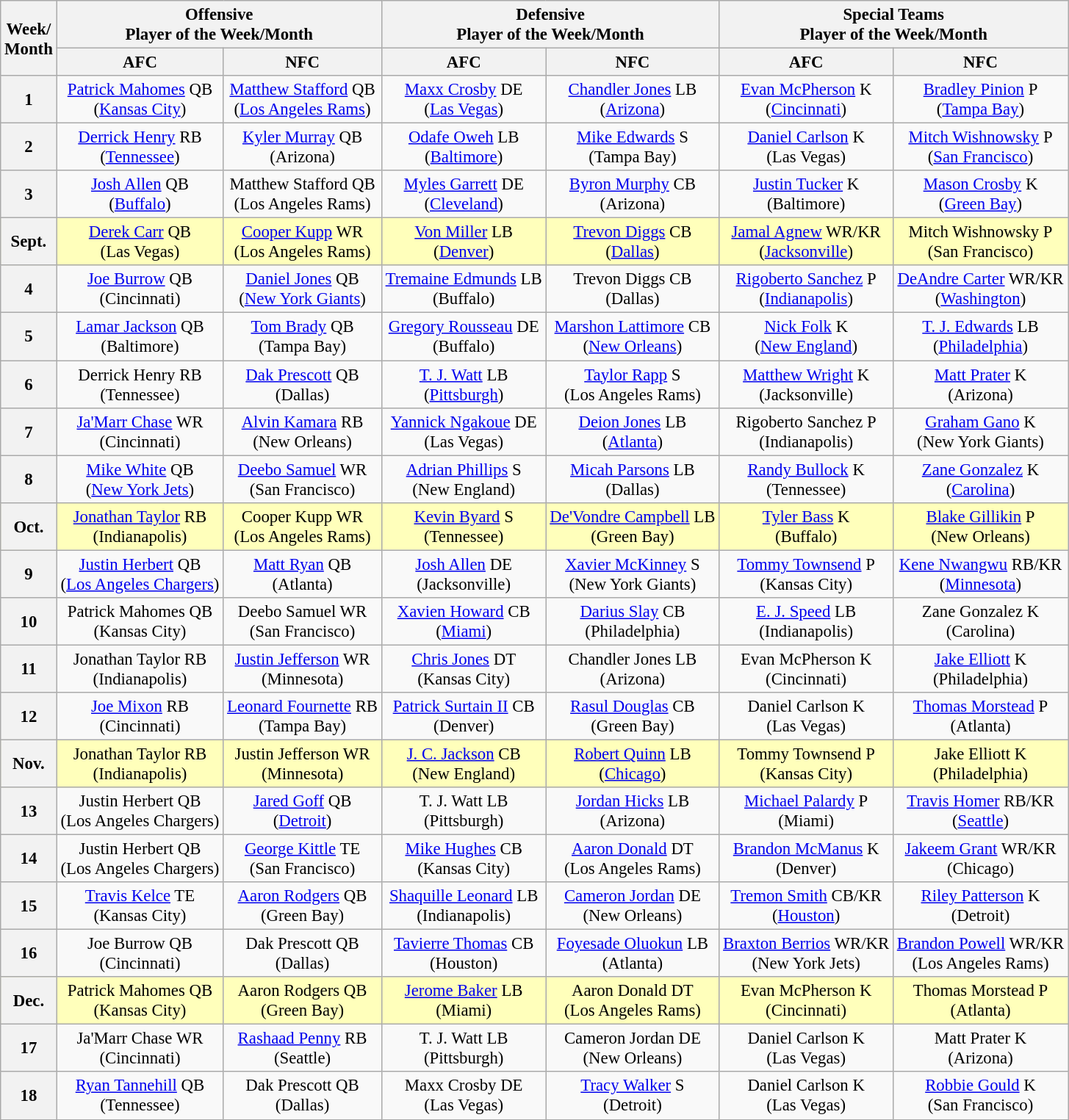<table class="wikitable" style="font-size: 95%; text-align: center;">
<tr>
<th rowspan=2>Week/<br>Month</th>
<th colspan=2>Offensive<br>Player of the Week/Month</th>
<th colspan=2>Defensive<br>Player of the Week/Month</th>
<th colspan=2>Special Teams<br>Player of the Week/Month</th>
</tr>
<tr>
<th>AFC</th>
<th>NFC</th>
<th>AFC</th>
<th>NFC</th>
<th>AFC</th>
<th>NFC</th>
</tr>
<tr>
<th>1</th>
<td><a href='#'>Patrick Mahomes</a> QB<br>(<a href='#'>Kansas City</a>)</td>
<td><a href='#'>Matthew Stafford</a> QB<br>(<a href='#'>Los Angeles Rams</a>)</td>
<td><a href='#'>Maxx Crosby</a> DE<br>(<a href='#'>Las Vegas</a>)</td>
<td><a href='#'>Chandler Jones</a> LB<br>(<a href='#'>Arizona</a>)</td>
<td><a href='#'>Evan McPherson</a> K<br>(<a href='#'>Cincinnati</a>)</td>
<td><a href='#'>Bradley Pinion</a> P<br>(<a href='#'>Tampa Bay</a>)</td>
</tr>
<tr>
<th>2</th>
<td><a href='#'>Derrick Henry</a> RB<br>(<a href='#'>Tennessee</a>)</td>
<td><a href='#'>Kyler Murray</a> QB<br>(Arizona)</td>
<td><a href='#'>Odafe Oweh</a> LB<br>(<a href='#'>Baltimore</a>)</td>
<td><a href='#'>Mike Edwards</a> S<br>(Tampa Bay)</td>
<td><a href='#'>Daniel Carlson</a> K<br>(Las Vegas)</td>
<td><a href='#'>Mitch Wishnowsky</a> P<br>(<a href='#'>San Francisco</a>)</td>
</tr>
<tr>
<th>3</th>
<td><a href='#'>Josh Allen</a> QB<br>(<a href='#'>Buffalo</a>)</td>
<td>Matthew Stafford QB<br>(Los Angeles Rams)</td>
<td><a href='#'>Myles Garrett</a> DE<br>(<a href='#'>Cleveland</a>)</td>
<td><a href='#'>Byron Murphy</a> CB<br>(Arizona)</td>
<td><a href='#'>Justin Tucker</a> K<br>(Baltimore)</td>
<td><a href='#'>Mason Crosby</a> K<br>(<a href='#'>Green Bay</a>)</td>
</tr>
<tr style="background:#ffb;">
<th>Sept.</th>
<td><a href='#'>Derek Carr</a> QB<br>(Las Vegas)</td>
<td><a href='#'>Cooper Kupp</a> WR<br>(Los Angeles Rams)</td>
<td><a href='#'>Von Miller</a> LB<br>(<a href='#'>Denver</a>)</td>
<td><a href='#'>Trevon Diggs</a> CB<br>(<a href='#'>Dallas</a>)</td>
<td><a href='#'>Jamal Agnew</a> WR/KR<br>(<a href='#'>Jacksonville</a>)</td>
<td>Mitch Wishnowsky P<br>(San Francisco)</td>
</tr>
<tr>
<th>4</th>
<td><a href='#'>Joe Burrow</a> QB<br>(Cincinnati)</td>
<td><a href='#'>Daniel Jones</a> QB<br>(<a href='#'>New York Giants</a>)</td>
<td><a href='#'>Tremaine Edmunds</a> LB<br>(Buffalo)</td>
<td>Trevon Diggs CB<br>(Dallas)</td>
<td><a href='#'>Rigoberto Sanchez</a> P<br>(<a href='#'>Indianapolis</a>)</td>
<td><a href='#'>DeAndre Carter</a> WR/KR<br>(<a href='#'>Washington</a>)</td>
</tr>
<tr>
<th>5</th>
<td><a href='#'>Lamar Jackson</a> QB<br>(Baltimore)</td>
<td><a href='#'>Tom Brady</a> QB<br>(Tampa Bay)</td>
<td><a href='#'>Gregory Rousseau</a> DE<br>(Buffalo)</td>
<td><a href='#'>Marshon Lattimore</a> CB<br>(<a href='#'>New Orleans</a>)</td>
<td><a href='#'>Nick Folk</a> K<br>(<a href='#'>New England</a>)</td>
<td><a href='#'>T. J. Edwards</a> LB<br>(<a href='#'>Philadelphia</a>)</td>
</tr>
<tr>
<th>6</th>
<td>Derrick Henry RB<br>(Tennessee)</td>
<td><a href='#'>Dak Prescott</a> QB<br>(Dallas)</td>
<td><a href='#'>T. J. Watt</a> LB<br>(<a href='#'>Pittsburgh</a>)</td>
<td><a href='#'>Taylor Rapp</a> S<br>(Los Angeles Rams)</td>
<td><a href='#'>Matthew Wright</a> K<br>(Jacksonville)</td>
<td><a href='#'>Matt Prater</a> K<br>(Arizona)</td>
</tr>
<tr>
<th>7</th>
<td><a href='#'>Ja'Marr Chase</a> WR<br>(Cincinnati)</td>
<td><a href='#'>Alvin Kamara</a> RB<br>(New Orleans)</td>
<td><a href='#'>Yannick Ngakoue</a> DE<br>(Las Vegas)</td>
<td><a href='#'>Deion Jones</a> LB<br>(<a href='#'>Atlanta</a>)</td>
<td>Rigoberto Sanchez P<br>(Indianapolis)</td>
<td><a href='#'>Graham Gano</a> K<br>(New York Giants)</td>
</tr>
<tr>
<th>8</th>
<td><a href='#'>Mike White</a> QB<br>(<a href='#'>New York Jets</a>)</td>
<td><a href='#'>Deebo Samuel</a> WR<br>(San Francisco)</td>
<td><a href='#'>Adrian Phillips</a> S<br>(New England)</td>
<td><a href='#'>Micah Parsons</a> LB<br>(Dallas)</td>
<td><a href='#'>Randy Bullock</a> K<br>(Tennessee)</td>
<td><a href='#'>Zane Gonzalez</a> K<br>(<a href='#'>Carolina</a>)</td>
</tr>
<tr style="background:#ffb;">
<th>Oct.</th>
<td><a href='#'>Jonathan Taylor</a> RB<br>(Indianapolis)</td>
<td>Cooper Kupp WR<br>(Los Angeles Rams)</td>
<td><a href='#'>Kevin Byard</a> S<br>(Tennessee)</td>
<td><a href='#'>De'Vondre Campbell</a> LB<br>(Green Bay)</td>
<td><a href='#'>Tyler Bass</a> K<br>(Buffalo)</td>
<td><a href='#'>Blake Gillikin</a> P<br>(New Orleans)</td>
</tr>
<tr>
<th>9</th>
<td><a href='#'>Justin Herbert</a> QB<br>(<a href='#'>Los Angeles Chargers</a>)</td>
<td><a href='#'>Matt Ryan</a> QB<br>(Atlanta)</td>
<td><a href='#'>Josh Allen</a> DE<br>(Jacksonville)</td>
<td><a href='#'>Xavier McKinney</a> S<br>(New York Giants)</td>
<td><a href='#'>Tommy Townsend</a> P<br>(Kansas City)</td>
<td><a href='#'>Kene Nwangwu</a> RB/KR<br>(<a href='#'>Minnesota</a>)</td>
</tr>
<tr>
<th>10</th>
<td>Patrick Mahomes QB<br>(Kansas City)</td>
<td>Deebo Samuel WR<br>(San Francisco)</td>
<td><a href='#'>Xavien Howard</a> CB<br>(<a href='#'>Miami</a>)</td>
<td><a href='#'>Darius Slay</a> CB<br>(Philadelphia)</td>
<td><a href='#'>E. J. Speed</a> LB<br>(Indianapolis)</td>
<td>Zane Gonzalez K<br>(Carolina)</td>
</tr>
<tr>
<th>11</th>
<td>Jonathan Taylor RB<br>(Indianapolis)</td>
<td><a href='#'>Justin Jefferson</a> WR<br>(Minnesota)</td>
<td><a href='#'>Chris Jones</a> DT<br>(Kansas City)</td>
<td>Chandler Jones LB<br>(Arizona)</td>
<td>Evan McPherson K<br>(Cincinnati)</td>
<td><a href='#'>Jake Elliott</a> K<br>(Philadelphia)</td>
</tr>
<tr>
<th>12</th>
<td><a href='#'>Joe Mixon</a> RB<br>(Cincinnati)</td>
<td><a href='#'>Leonard Fournette</a> RB<br>(Tampa Bay)</td>
<td><a href='#'>Patrick Surtain II</a> CB<br>(Denver)</td>
<td><a href='#'>Rasul Douglas</a> CB<br>(Green Bay)</td>
<td>Daniel Carlson K<br>(Las Vegas)</td>
<td><a href='#'>Thomas Morstead</a> P<br>(Atlanta)</td>
</tr>
<tr style="background:#ffb;">
<th>Nov.</th>
<td>Jonathan Taylor RB<br>(Indianapolis)</td>
<td>Justin Jefferson WR<br>(Minnesota)</td>
<td><a href='#'>J. C. Jackson</a> CB<br>(New England)</td>
<td><a href='#'>Robert Quinn</a> LB<br>(<a href='#'>Chicago</a>)</td>
<td>Tommy Townsend P<br>(Kansas City)</td>
<td>Jake Elliott K<br>(Philadelphia)</td>
</tr>
<tr>
<th>13</th>
<td>Justin Herbert QB<br>(Los Angeles Chargers)</td>
<td><a href='#'>Jared Goff</a> QB<br>(<a href='#'>Detroit</a>)</td>
<td>T. J. Watt LB<br>(Pittsburgh)</td>
<td><a href='#'>Jordan Hicks</a> LB<br>(Arizona)</td>
<td><a href='#'>Michael Palardy</a> P<br>(Miami)</td>
<td><a href='#'>Travis Homer</a> RB/KR<br>(<a href='#'>Seattle</a>)</td>
</tr>
<tr>
<th>14</th>
<td>Justin Herbert QB<br>(Los Angeles Chargers)</td>
<td><a href='#'>George Kittle</a> TE<br>(San Francisco)</td>
<td><a href='#'>Mike Hughes</a> CB<br>(Kansas City)</td>
<td><a href='#'>Aaron Donald</a> DT<br>(Los Angeles Rams)</td>
<td><a href='#'>Brandon McManus</a> K<br>(Denver)</td>
<td><a href='#'>Jakeem Grant</a> WR/KR<br>(Chicago)</td>
</tr>
<tr>
<th>15</th>
<td><a href='#'>Travis Kelce</a> TE<br>(Kansas City)</td>
<td><a href='#'>Aaron Rodgers</a> QB<br>(Green Bay)</td>
<td><a href='#'>Shaquille Leonard</a> LB<br>(Indianapolis)</td>
<td><a href='#'>Cameron Jordan</a> DE<br>(New Orleans)</td>
<td><a href='#'>Tremon Smith</a> CB/KR<br>(<a href='#'>Houston</a>)</td>
<td><a href='#'>Riley Patterson</a> K<br>(Detroit)</td>
</tr>
<tr>
<th>16</th>
<td>Joe Burrow QB<br>(Cincinnati)</td>
<td>Dak Prescott QB<br>(Dallas)</td>
<td><a href='#'>Tavierre Thomas</a> CB<br>(Houston)</td>
<td><a href='#'>Foyesade Oluokun</a> LB<br>(Atlanta)</td>
<td><a href='#'>Braxton Berrios</a> WR/KR<br>(New York Jets)</td>
<td><a href='#'>Brandon Powell</a> WR/KR<br>(Los Angeles Rams)</td>
</tr>
<tr style="background:#ffb;">
<th>Dec.</th>
<td>Patrick Mahomes QB<br>(Kansas City)</td>
<td>Aaron Rodgers QB<br>(Green Bay)</td>
<td><a href='#'>Jerome Baker</a> LB<br>(Miami)</td>
<td>Aaron Donald DT<br>(Los Angeles Rams)</td>
<td>Evan McPherson K<br>(Cincinnati)</td>
<td>Thomas Morstead P<br>(Atlanta)</td>
</tr>
<tr>
<th>17</th>
<td>Ja'Marr Chase WR<br>(Cincinnati)</td>
<td><a href='#'>Rashaad Penny</a> RB<br>(Seattle)</td>
<td>T. J. Watt LB<br>(Pittsburgh)</td>
<td>Cameron Jordan DE<br>(New Orleans)</td>
<td>Daniel Carlson K<br>(Las Vegas)</td>
<td>Matt Prater K<br>(Arizona)</td>
</tr>
<tr>
<th>18</th>
<td><a href='#'>Ryan Tannehill</a> QB<br>(Tennessee)</td>
<td>Dak Prescott QB<br>(Dallas)</td>
<td>Maxx Crosby DE<br>(Las Vegas)</td>
<td><a href='#'>Tracy Walker</a> S<br>(Detroit)</td>
<td>Daniel Carlson K<br>(Las Vegas)</td>
<td><a href='#'>Robbie Gould</a> K<br>(San Francisco)</td>
</tr>
</table>
